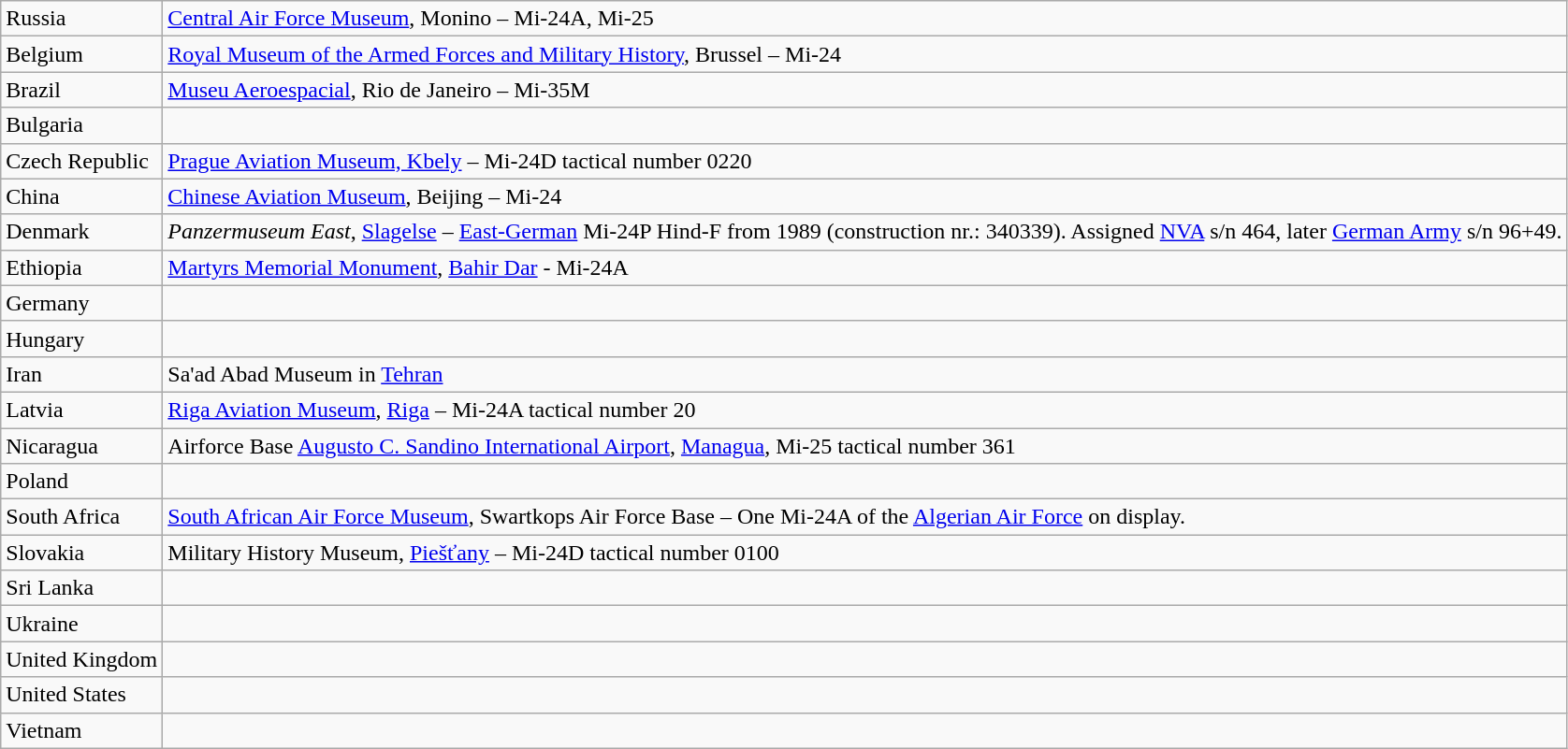<table class="wikitable">
<tr>
<td>Russia</td>
<td><a href='#'>Central Air Force Museum</a>, Monino – Mi-24A, Mi-25</td>
</tr>
<tr>
<td>Belgium</td>
<td><a href='#'>Royal Museum of the Armed Forces and Military History</a>, Brussel – Mi-24</td>
</tr>
<tr>
<td>Brazil</td>
<td><a href='#'>Museu Aeroespacial</a>, Rio de Janeiro – Mi-35M</td>
</tr>
<tr>
<td>Bulgaria</td>
<td></td>
</tr>
<tr>
<td>Czech Republic</td>
<td><a href='#'>Prague Aviation Museum, Kbely</a> – Mi-24D tactical number 0220</td>
</tr>
<tr>
<td>China</td>
<td><a href='#'>Chinese Aviation Museum</a>, Beijing – Mi-24</td>
</tr>
<tr>
<td>Denmark</td>
<td><em>Panzermuseum East</em>, <a href='#'>Slagelse</a> – <a href='#'>East-German</a> Mi-24P Hind-F from 1989 (construction nr.: 340339). Assigned <a href='#'>NVA</a> s/n 464, later <a href='#'>German Army</a> s/n 96+49.</td>
</tr>
<tr>
<td>Ethiopia</td>
<td><a href='#'>Martyrs Memorial Monument</a>, <a href='#'>Bahir Dar</a> - Mi-24A</td>
</tr>
<tr>
<td>Germany</td>
<td></td>
</tr>
<tr>
<td>Hungary</td>
<td></td>
</tr>
<tr>
<td>Iran</td>
<td>Sa'ad Abad Museum in <a href='#'>Tehran</a></td>
</tr>
<tr>
<td>Latvia</td>
<td><a href='#'>Riga Aviation Museum</a>, <a href='#'>Riga</a> – Mi-24A tactical number 20</td>
</tr>
<tr>
<td>Nicaragua</td>
<td>Airforce Base <a href='#'>Augusto C. Sandino International Airport</a>, <a href='#'>Managua</a>, Mi-25 tactical number 361</td>
</tr>
<tr>
<td>Poland</td>
<td></td>
</tr>
<tr>
<td>South Africa</td>
<td><a href='#'>South African Air Force Museum</a>, Swartkops Air Force Base – One Mi-24A of the <a href='#'>Algerian Air Force</a> on display.</td>
</tr>
<tr>
<td>Slovakia</td>
<td>Military History Museum, <a href='#'>Piešťany</a> – Mi-24D tactical number 0100</td>
</tr>
<tr>
<td>Sri Lanka</td>
<td></td>
</tr>
<tr>
<td>Ukraine</td>
<td></td>
</tr>
<tr>
<td>United Kingdom</td>
<td></td>
</tr>
<tr>
<td>United States</td>
<td></td>
</tr>
<tr>
<td>Vietnam</td>
<td></td>
</tr>
</table>
